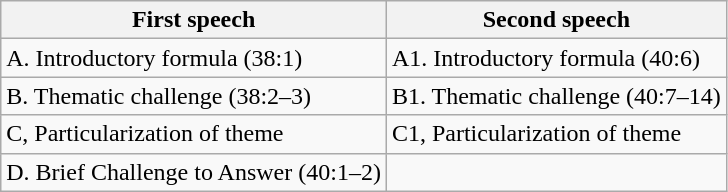<table class=wikitable>
<tr>
<th>First speech</th>
<th>Second speech</th>
</tr>
<tr>
<td>A. Introductory formula (38:1)</td>
<td>A1. Introductory formula (40:6)</td>
</tr>
<tr>
<td>B. Thematic challenge (38:2–3)<br></td>
<td>B1. Thematic challenge (40:7–14)<br></td>
</tr>
<tr>
<td>C, Particularization of theme<br></td>
<td>C1, Particularization of theme<br></td>
</tr>
<tr>
<td>D. Brief Challenge to Answer (40:1–2)</td>
</tr>
</table>
